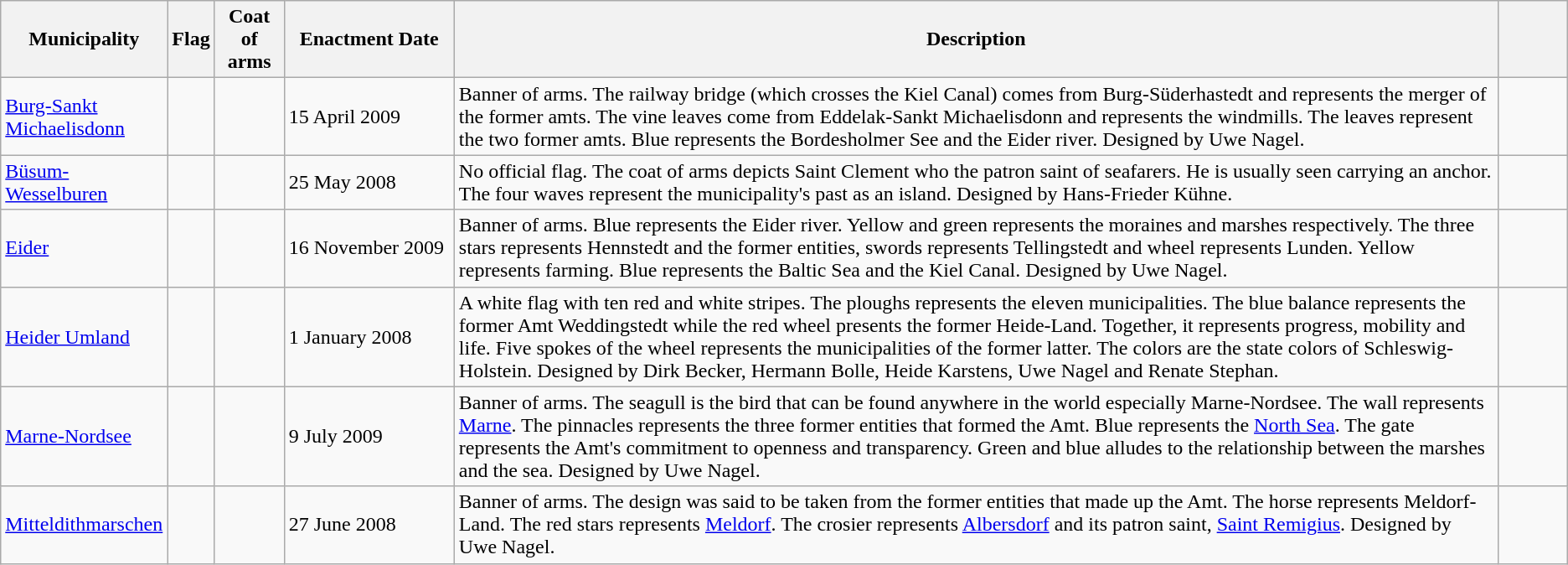<table class="wikitable">
<tr>
<th style="width:12ch;">Municipality</th>
<th>Flag</th>
<th>Coat of arms</th>
<th style="width:16ch;">Enactment Date</th>
<th>Description</th>
<th style="width:6ch;"></th>
</tr>
<tr>
<td><a href='#'>Burg-Sankt Michaelisdonn</a></td>
<td></td>
<td></td>
<td>15 April 2009</td>
<td>Banner of arms. The railway bridge (which crosses the Kiel Canal) comes from Burg-Süderhastedt and represents the merger of the former amts. The vine leaves come from Eddelak-Sankt Michaelisdonn and represents the windmills. The leaves represent the two former amts. Blue represents the Bordesholmer See and the Eider river. Designed by Uwe Nagel.</td>
<td></td>
</tr>
<tr>
<td><a href='#'>Büsum-Wesselburen</a></td>
<td></td>
<td></td>
<td>25 May 2008</td>
<td>No official flag. The coat of arms depicts Saint Clement who the patron saint of seafarers. He is usually seen carrying an anchor. The four waves represent the municipality's past as an island. Designed by Hans-Frieder Kühne.</td>
<td></td>
</tr>
<tr>
<td><a href='#'>Eider</a></td>
<td></td>
<td></td>
<td>16 November 2009</td>
<td>Banner of arms. Blue represents the Eider river. Yellow and green represents the moraines and marshes respectively. The three stars represents Hennstedt and the former entities, swords represents Tellingstedt and wheel represents Lunden. Yellow represents farming. Blue represents the Baltic Sea and the Kiel Canal. Designed by Uwe Nagel.</td>
<td></td>
</tr>
<tr>
<td><a href='#'>Heider Umland</a></td>
<td></td>
<td></td>
<td>1 January 2008</td>
<td>A white flag with ten red and white stripes. The ploughs represents the eleven municipalities. The blue balance represents the former Amt Weddingstedt while the red wheel presents the former Heide-Land. Together, it represents progress, mobility and life. Five spokes of the wheel represents the municipalities of the former latter. The colors are the state colors of Schleswig-Holstein. Designed by Dirk Becker, Hermann Bolle, Heide Karstens, Uwe Nagel and Renate Stephan.</td>
<td></td>
</tr>
<tr>
<td><a href='#'>Marne-Nordsee</a></td>
<td></td>
<td></td>
<td>9 July 2009</td>
<td>Banner of arms. The seagull is the bird that can be found anywhere in the world especially Marne-Nordsee. The wall represents <a href='#'>Marne</a>. The pinnacles represents the three former entities that formed the Amt. Blue represents the <a href='#'>North Sea</a>. The gate represents the Amt's commitment to openness and transparency. Green and blue alludes to the relationship between the marshes and the sea. Designed by Uwe Nagel.</td>
<td></td>
</tr>
<tr>
<td><a href='#'>Mitteldithmarschen</a></td>
<td></td>
<td></td>
<td>27 June 2008</td>
<td>Banner of arms. The design was said to be taken from the former entities that made up the Amt. The horse represents Meldorf-Land. The red stars represents <a href='#'>Meldorf</a>. The crosier represents <a href='#'>Albersdorf</a> and its patron saint, <a href='#'>Saint Remigius</a>. Designed by Uwe Nagel.</td>
<td></td>
</tr>
</table>
